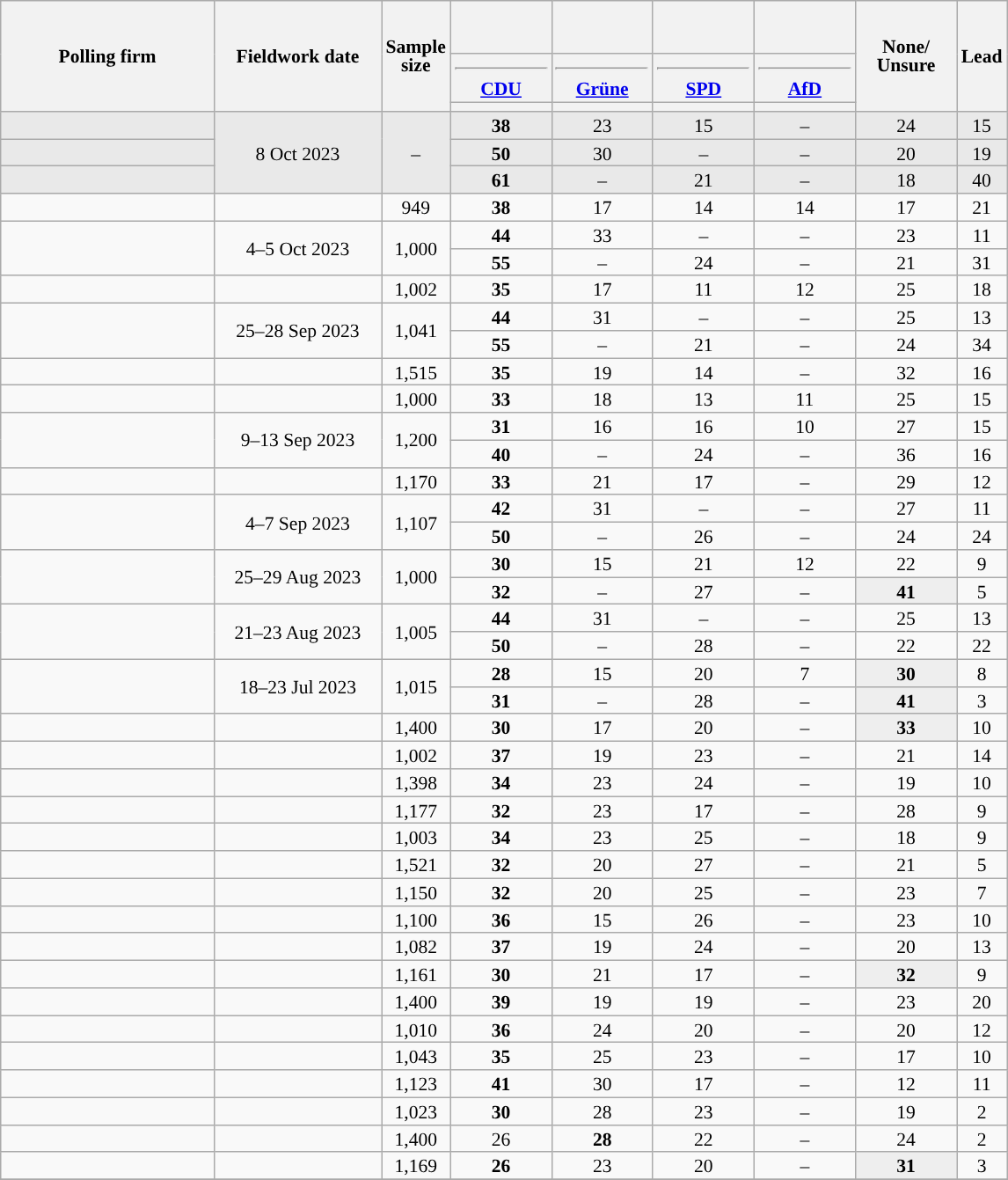<table class="wikitable sortable" style="text-align:center;font-size:90%;line-height:14px;">
<tr style="height:40px;">
<th style="width:155px;" rowspan="3">Polling firm</th>
<th style="width:120px;" rowspan="3">Fieldwork date</th>
<th style="width:35px;" rowspan="3">Sample<br>size</th>
<th class="unsortable" style="width:70px;"></th>
<th class="unsortable" style="width:70px;"></th>
<th class="unsortable" style="width:70px;"></th>
<th class="unsortable" style="width:70px;"></th>
<th class="unsortable" style="width:70px;" rowspan="3">None/<br>Unsure</th>
<th style="width:30px;" rowspan="3">Lead</th>
</tr>
<tr>
<th class="unsortable" style="width:40px;"><hr><a href='#'>CDU</a></th>
<th class="unsortable" style="width:40px;"><hr><a href='#'>Grüne</a></th>
<th class="unsortable" style="width:40px;"><hr><a href='#'>SPD</a></th>
<th class="unsortable" style="width:40px;"><hr><a href='#'>AfD</a></th>
</tr>
<tr>
<th style="background: "></th>
<th style="background: "></th>
<th style="background: "></th>
<th style="background: "></th>
</tr>
<tr style="background:#E9E9E9;">
<td></td>
<td rowspan=3>8 Oct 2023</td>
<td rowspan=3>–</td>
<td><strong>38</strong></td>
<td>23</td>
<td>15</td>
<td>–</td>
<td>24</td>
<td style="background: ">15</td>
</tr>
<tr style="background:#E9E9E9;">
<td></td>
<td><strong>50</strong></td>
<td>30</td>
<td>–</td>
<td>–</td>
<td>20</td>
<td style="background: ">19</td>
</tr>
<tr style="background:#E9E9E9;">
<td></td>
<td><strong>61</strong></td>
<td>–</td>
<td>21</td>
<td>–</td>
<td>18</td>
<td style="background: ">40</td>
</tr>
<tr>
<td></td>
<td></td>
<td>949</td>
<td><strong>38</strong></td>
<td>17</td>
<td>14</td>
<td>14</td>
<td>17</td>
<td style="background: ">21</td>
</tr>
<tr>
<td rowspan=2></td>
<td rowspan=2>4–5 Oct 2023</td>
<td rowspan=2>1,000</td>
<td><strong>44</strong></td>
<td>33</td>
<td>–</td>
<td>–</td>
<td>23</td>
<td style="background: ">11</td>
</tr>
<tr>
<td><strong>55</strong></td>
<td>–</td>
<td>24</td>
<td>–</td>
<td>21</td>
<td style="background: ">31</td>
</tr>
<tr>
<td></td>
<td></td>
<td>1,002</td>
<td><strong>35</strong></td>
<td>17</td>
<td>11</td>
<td>12</td>
<td>25</td>
<td style="background: ">18</td>
</tr>
<tr>
<td rowspan=2></td>
<td rowspan=2>25–28 Sep 2023</td>
<td rowspan=2>1,041</td>
<td><strong>44</strong></td>
<td>31</td>
<td>–</td>
<td>–</td>
<td>25</td>
<td style="background: ">13</td>
</tr>
<tr>
<td><strong>55</strong></td>
<td>–</td>
<td>21</td>
<td>–</td>
<td>24</td>
<td style="background: ">34</td>
</tr>
<tr>
<td></td>
<td></td>
<td>1,515</td>
<td><strong>35</strong></td>
<td>19</td>
<td>14</td>
<td>–</td>
<td>32</td>
<td style="background: ">16</td>
</tr>
<tr>
<td></td>
<td></td>
<td>1,000</td>
<td><strong>33</strong></td>
<td>18</td>
<td>13</td>
<td>11</td>
<td>25</td>
<td style="background: ">15</td>
</tr>
<tr>
<td rowspan=2></td>
<td rowspan=2>9–13 Sep 2023</td>
<td rowspan=2>1,200</td>
<td><strong>31</strong></td>
<td>16</td>
<td>16</td>
<td>10</td>
<td>27</td>
<td style="background: ">15</td>
</tr>
<tr>
<td><strong>40</strong></td>
<td>–</td>
<td>24</td>
<td>–</td>
<td>36</td>
<td style="background: ">16</td>
</tr>
<tr>
<td></td>
<td></td>
<td>1,170</td>
<td><strong>33</strong></td>
<td>21</td>
<td>17</td>
<td>–</td>
<td>29</td>
<td style="background: ">12</td>
</tr>
<tr>
<td rowspan=2></td>
<td rowspan=2>4–7 Sep 2023</td>
<td rowspan=2>1,107</td>
<td><strong>42</strong></td>
<td>31</td>
<td>–</td>
<td>–</td>
<td>27</td>
<td style="background: ">11</td>
</tr>
<tr>
<td><strong>50</strong></td>
<td>–</td>
<td>26</td>
<td>–</td>
<td>24</td>
<td style="background: ">24</td>
</tr>
<tr>
<td rowspan=2></td>
<td rowspan=2>25–29 Aug 2023</td>
<td rowspan=2>1,000</td>
<td><strong>30</strong></td>
<td>15</td>
<td>21</td>
<td>12</td>
<td>22</td>
<td style="background: ">9</td>
</tr>
<tr>
<td><strong>32</strong></td>
<td>–</td>
<td>27</td>
<td>–</td>
<td style="background:#EEEEEE;"><strong>41</strong></td>
<td style="background: ">5</td>
</tr>
<tr>
<td rowspan=2></td>
<td rowspan=2>21–23 Aug 2023</td>
<td rowspan=2>1,005</td>
<td><strong>44</strong></td>
<td>31</td>
<td>–</td>
<td>–</td>
<td>25</td>
<td style="background: ">13</td>
</tr>
<tr>
<td><strong>50</strong></td>
<td>–</td>
<td>28</td>
<td>–</td>
<td>22</td>
<td style="background: ">22</td>
</tr>
<tr>
<td rowspan=2></td>
<td rowspan=2>18–23 Jul 2023</td>
<td rowspan=2>1,015</td>
<td><strong>28</strong></td>
<td>15</td>
<td>20</td>
<td>7</td>
<td style="background:#EEEEEE;"><strong>30</strong></td>
<td style="background: ">8</td>
</tr>
<tr>
<td><strong>31</strong></td>
<td>–</td>
<td>28</td>
<td>–</td>
<td style="background:#EEEEEE;"><strong>41</strong></td>
<td style="background: ">3</td>
</tr>
<tr>
<td></td>
<td></td>
<td>1,400</td>
<td><strong>30</strong></td>
<td>17</td>
<td>20</td>
<td>–</td>
<td style="background:#EEEEEE;"><strong>33</strong></td>
<td style="background: ">10</td>
</tr>
<tr>
<td></td>
<td></td>
<td>1,002</td>
<td><strong>37</strong></td>
<td>19</td>
<td>23</td>
<td>–</td>
<td>21</td>
<td style="background: ">14</td>
</tr>
<tr>
<td></td>
<td></td>
<td>1,398</td>
<td><strong>34</strong></td>
<td>23</td>
<td>24</td>
<td>–</td>
<td>19</td>
<td style="background: ">10</td>
</tr>
<tr>
<td></td>
<td></td>
<td>1,177</td>
<td><strong>32</strong></td>
<td>23</td>
<td>17</td>
<td>–</td>
<td>28</td>
<td style="background: ">9</td>
</tr>
<tr>
<td></td>
<td></td>
<td>1,003</td>
<td><strong>34</strong></td>
<td>23</td>
<td>25</td>
<td>–</td>
<td>18</td>
<td style="background: ">9</td>
</tr>
<tr>
<td></td>
<td></td>
<td>1,521</td>
<td><strong>32</strong></td>
<td>20</td>
<td>27</td>
<td>–</td>
<td>21</td>
<td style="background: ">5</td>
</tr>
<tr>
<td></td>
<td></td>
<td>1,150</td>
<td><strong>32</strong></td>
<td>20</td>
<td>25</td>
<td>–</td>
<td>23</td>
<td style="background: ">7</td>
</tr>
<tr>
<td></td>
<td></td>
<td>1,100</td>
<td><strong>36</strong></td>
<td>15</td>
<td>26</td>
<td>–</td>
<td>23</td>
<td style="background: ">10</td>
</tr>
<tr>
<td></td>
<td></td>
<td>1,082</td>
<td><strong>37</strong></td>
<td>19</td>
<td>24</td>
<td>–</td>
<td>20</td>
<td style="background: ">13</td>
</tr>
<tr>
<td></td>
<td></td>
<td>1,161</td>
<td><strong>30</strong></td>
<td>21</td>
<td>17</td>
<td>–</td>
<td style="background: #EEEEEE;"><strong>32</strong></td>
<td style="background: ">9</td>
</tr>
<tr>
<td></td>
<td></td>
<td>1,400</td>
<td><strong>39</strong></td>
<td>19</td>
<td>19</td>
<td>–</td>
<td>23</td>
<td style="background: ">20</td>
</tr>
<tr>
<td></td>
<td></td>
<td>1,010</td>
<td><strong>36</strong></td>
<td>24</td>
<td>20</td>
<td>–</td>
<td>20</td>
<td style="background: ">12</td>
</tr>
<tr>
<td></td>
<td></td>
<td>1,043</td>
<td><strong>35</strong></td>
<td>25</td>
<td>23</td>
<td>–</td>
<td>17</td>
<td style="background: ">10</td>
</tr>
<tr>
<td></td>
<td></td>
<td>1,123</td>
<td><strong>41</strong></td>
<td>30</td>
<td>17</td>
<td>–</td>
<td>12</td>
<td style="background: ">11</td>
</tr>
<tr>
<td></td>
<td></td>
<td>1,023</td>
<td><strong>30</strong></td>
<td>28</td>
<td>23</td>
<td>–</td>
<td>19</td>
<td style="background: ">2</td>
</tr>
<tr>
<td></td>
<td></td>
<td>1,400</td>
<td>26</td>
<td><strong>28</strong></td>
<td>22</td>
<td>–</td>
<td>24</td>
<td style="background: ">2</td>
</tr>
<tr>
<td></td>
<td></td>
<td>1,169</td>
<td><strong>26</strong></td>
<td>23</td>
<td>20</td>
<td>–</td>
<td style="background: #EEEEEE;"><strong>31</strong></td>
<td style="background: ">3</td>
</tr>
<tr>
</tr>
</table>
